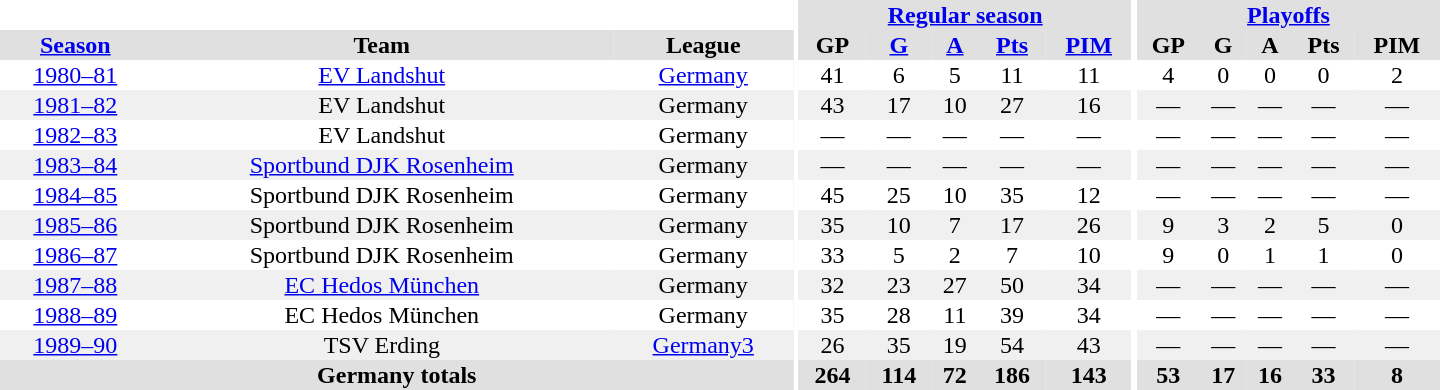<table border="0" cellpadding="1" cellspacing="0" style="text-align:center; width:60em">
<tr bgcolor="#e0e0e0">
<th colspan="3" bgcolor="#ffffff"></th>
<th rowspan="99" bgcolor="#ffffff"></th>
<th colspan="5"><a href='#'>Regular season</a></th>
<th rowspan="99" bgcolor="#ffffff"></th>
<th colspan="5"><a href='#'>Playoffs</a></th>
</tr>
<tr bgcolor="#e0e0e0">
<th><a href='#'>Season</a></th>
<th>Team</th>
<th>League</th>
<th>GP</th>
<th><a href='#'>G</a></th>
<th><a href='#'>A</a></th>
<th><a href='#'>Pts</a></th>
<th><a href='#'>PIM</a></th>
<th>GP</th>
<th>G</th>
<th>A</th>
<th>Pts</th>
<th>PIM</th>
</tr>
<tr>
<td><a href='#'>1980–81</a></td>
<td><a href='#'>EV Landshut</a></td>
<td><a href='#'>Germany</a></td>
<td>41</td>
<td>6</td>
<td>5</td>
<td>11</td>
<td>11</td>
<td>4</td>
<td>0</td>
<td>0</td>
<td>0</td>
<td>2</td>
</tr>
<tr bgcolor="#f0f0f0">
<td><a href='#'>1981–82</a></td>
<td>EV Landshut</td>
<td>Germany</td>
<td>43</td>
<td>17</td>
<td>10</td>
<td>27</td>
<td>16</td>
<td>—</td>
<td>—</td>
<td>—</td>
<td>—</td>
<td>—</td>
</tr>
<tr>
<td><a href='#'>1982–83</a></td>
<td>EV Landshut</td>
<td>Germany</td>
<td>—</td>
<td>—</td>
<td>—</td>
<td>—</td>
<td>—</td>
<td>—</td>
<td>—</td>
<td>—</td>
<td>—</td>
<td>—</td>
</tr>
<tr bgcolor="#f0f0f0">
<td><a href='#'>1983–84</a></td>
<td><a href='#'>Sportbund DJK Rosenheim</a></td>
<td>Germany</td>
<td>—</td>
<td>—</td>
<td>—</td>
<td>—</td>
<td>—</td>
<td>—</td>
<td>—</td>
<td>—</td>
<td>—</td>
<td>—</td>
</tr>
<tr>
<td><a href='#'>1984–85</a></td>
<td>Sportbund DJK Rosenheim</td>
<td>Germany</td>
<td>45</td>
<td>25</td>
<td>10</td>
<td>35</td>
<td>12</td>
<td>—</td>
<td>—</td>
<td>—</td>
<td>—</td>
<td>—</td>
</tr>
<tr bgcolor="#f0f0f0">
<td><a href='#'>1985–86</a></td>
<td>Sportbund DJK Rosenheim</td>
<td>Germany</td>
<td>35</td>
<td>10</td>
<td>7</td>
<td>17</td>
<td>26</td>
<td>9</td>
<td>3</td>
<td>2</td>
<td>5</td>
<td>0</td>
</tr>
<tr>
<td><a href='#'>1986–87</a></td>
<td>Sportbund DJK Rosenheim</td>
<td>Germany</td>
<td>33</td>
<td>5</td>
<td>2</td>
<td>7</td>
<td>10</td>
<td>9</td>
<td>0</td>
<td>1</td>
<td>1</td>
<td>0</td>
</tr>
<tr bgcolor="#f0f0f0">
<td><a href='#'>1987–88</a></td>
<td><a href='#'>EC Hedos München</a></td>
<td>Germany</td>
<td>32</td>
<td>23</td>
<td>27</td>
<td>50</td>
<td>34</td>
<td>—</td>
<td>—</td>
<td>—</td>
<td>—</td>
<td>—</td>
</tr>
<tr>
<td><a href='#'>1988–89</a></td>
<td>EC Hedos München</td>
<td>Germany</td>
<td>35</td>
<td>28</td>
<td>11</td>
<td>39</td>
<td>34</td>
<td>—</td>
<td>—</td>
<td>—</td>
<td>—</td>
<td>—</td>
</tr>
<tr bgcolor="#f0f0f0">
<td><a href='#'>1989–90</a></td>
<td>TSV Erding</td>
<td><a href='#'>Germany3</a></td>
<td>26</td>
<td>35</td>
<td>19</td>
<td>54</td>
<td>43</td>
<td>—</td>
<td>—</td>
<td>—</td>
<td>—</td>
<td>—</td>
</tr>
<tr>
</tr>
<tr ALIGN="center" bgcolor="#e0e0e0">
<th colspan="3">Germany totals</th>
<th ALIGN="center">264</th>
<th ALIGN="center">114</th>
<th ALIGN="center">72</th>
<th ALIGN="center">186</th>
<th ALIGN="center">143</th>
<th ALIGN="center">53</th>
<th ALIGN="center">17</th>
<th ALIGN="center">16</th>
<th ALIGN="center">33</th>
<th ALIGN="center">8</th>
</tr>
</table>
